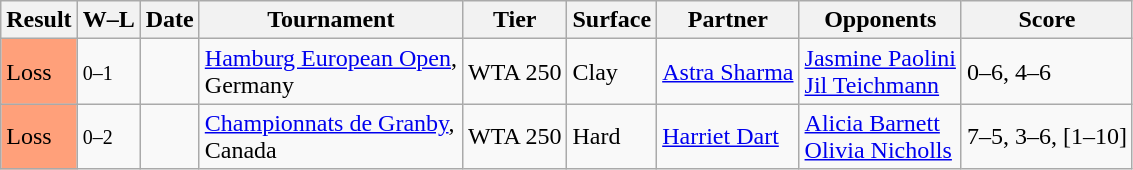<table class="sortable wikitable">
<tr>
<th>Result</th>
<th class="unsortable">W–L</th>
<th>Date</th>
<th>Tournament</th>
<th>Tier</th>
<th>Surface</th>
<th>Partner</th>
<th>Opponents</th>
<th class="unsortable">Score</th>
</tr>
<tr>
<td bgcolor=FFA07A>Loss</td>
<td><small>0–1</small></td>
<td><a href='#'></a></td>
<td><a href='#'>Hamburg European Open</a>, <br>Germany</td>
<td>WTA 250</td>
<td>Clay</td>
<td> <a href='#'>Astra Sharma</a></td>
<td> <a href='#'>Jasmine Paolini</a> <br>  <a href='#'>Jil Teichmann</a></td>
<td>0–6, 4–6</td>
</tr>
<tr>
<td bgcolor=FFA07A>Loss</td>
<td><small>0–2</small></td>
<td><a href='#'></a></td>
<td><a href='#'>Championnats de Granby</a>, <br>Canada</td>
<td>WTA 250</td>
<td>Hard</td>
<td> <a href='#'>Harriet Dart</a></td>
<td> <a href='#'>Alicia Barnett</a> <br>  <a href='#'>Olivia Nicholls</a></td>
<td>7–5, 3–6, [1–10]</td>
</tr>
</table>
